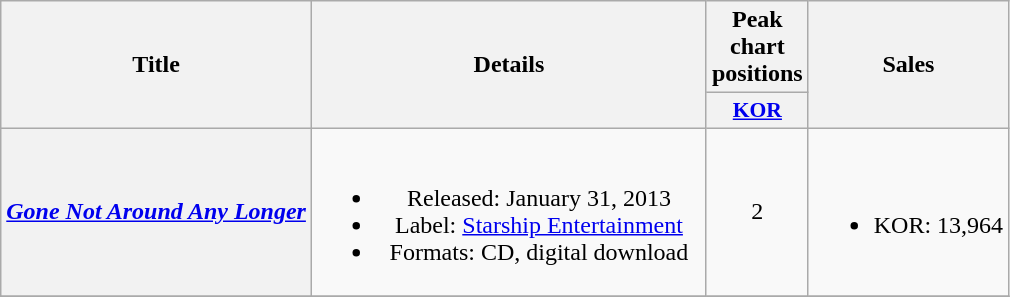<table class="wikitable plainrowheaders" style="text-align:center">
<tr>
<th scope="col" rowspan="2">Title</th>
<th scope="col" rowspan="2" style="width:16em">Details</th>
<th scope="col">Peak chart positions</th>
<th scope="col" rowspan="2">Sales</th>
</tr>
<tr>
<th scope="col" style="width:3em;font-size:90%"><a href='#'>KOR</a><br></th>
</tr>
<tr>
<th scope="row"><em><a href='#'>Gone Not Around Any Longer</a></em></th>
<td><br><ul><li>Released: January 31, 2013</li><li>Label: <a href='#'>Starship Entertainment</a></li><li>Formats: CD, digital download</li></ul></td>
<td>2</td>
<td><br><ul><li>KOR: 13,964</li></ul></td>
</tr>
<tr>
</tr>
</table>
